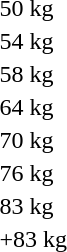<table>
<tr>
<td rowspan=2>50 kg</td>
<td rowspan=2></td>
<td rowspan=2></td>
<td></td>
</tr>
<tr>
<td></td>
</tr>
<tr>
<td rowspan=2>54 kg</td>
<td rowspan=2></td>
<td rowspan=2></td>
<td></td>
</tr>
<tr>
<td></td>
</tr>
<tr>
<td rowspan=2>58 kg</td>
<td rowspan=2></td>
<td rowspan=2></td>
<td></td>
</tr>
<tr>
<td></td>
</tr>
<tr>
<td rowspan=2>64 kg</td>
<td rowspan=2></td>
<td rowspan=2></td>
<td></td>
</tr>
<tr>
<td></td>
</tr>
<tr>
<td rowspan=2>70 kg</td>
<td rowspan=2></td>
<td rowspan=2></td>
<td></td>
</tr>
<tr>
<td></td>
</tr>
<tr>
<td rowspan=2>76 kg</td>
<td rowspan=2></td>
<td rowspan=2></td>
<td></td>
</tr>
<tr>
<td></td>
</tr>
<tr>
<td rowspan=2>83 kg</td>
<td rowspan=2></td>
<td rowspan=2></td>
<td></td>
</tr>
<tr>
<td></td>
</tr>
<tr>
<td rowspan=2>+83 kg</td>
<td rowspan=2></td>
<td rowspan=2></td>
<td></td>
</tr>
<tr>
<td></td>
</tr>
</table>
